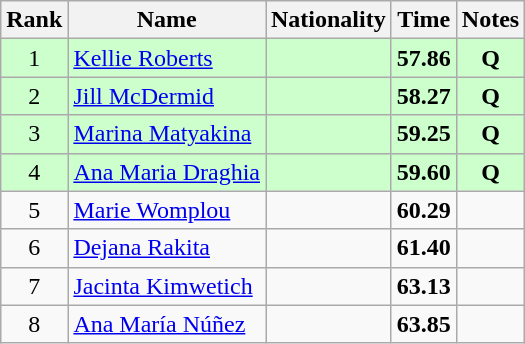<table class="wikitable sortable" style="text-align:center">
<tr>
<th>Rank</th>
<th>Name</th>
<th>Nationality</th>
<th>Time</th>
<th>Notes</th>
</tr>
<tr bgcolor=ccffcc>
<td>1</td>
<td align=left><a href='#'>Kellie Roberts</a></td>
<td align=left></td>
<td><strong>57.86</strong></td>
<td><strong>Q</strong></td>
</tr>
<tr bgcolor=ccffcc>
<td>2</td>
<td align=left><a href='#'>Jill McDermid</a></td>
<td align=left></td>
<td><strong>58.27</strong></td>
<td><strong>Q</strong></td>
</tr>
<tr bgcolor=ccffcc>
<td>3</td>
<td align=left><a href='#'>Marina Matyakina</a></td>
<td align=left></td>
<td><strong>59.25</strong></td>
<td><strong>Q</strong></td>
</tr>
<tr bgcolor=ccffcc>
<td>4</td>
<td align=left><a href='#'>Ana Maria Draghia</a></td>
<td align=left></td>
<td><strong>59.60</strong></td>
<td><strong>Q</strong></td>
</tr>
<tr>
<td>5</td>
<td align=left><a href='#'>Marie Womplou</a></td>
<td align=left></td>
<td><strong>60.29</strong></td>
<td></td>
</tr>
<tr>
<td>6</td>
<td align=left><a href='#'>Dejana Rakita</a></td>
<td align=left></td>
<td><strong>61.40</strong></td>
<td></td>
</tr>
<tr>
<td>7</td>
<td align=left><a href='#'>Jacinta Kimwetich</a></td>
<td align=left></td>
<td><strong>63.13</strong></td>
<td></td>
</tr>
<tr>
<td>8</td>
<td align=left><a href='#'>Ana María Núñez</a></td>
<td align=left></td>
<td><strong>63.85</strong></td>
<td></td>
</tr>
</table>
